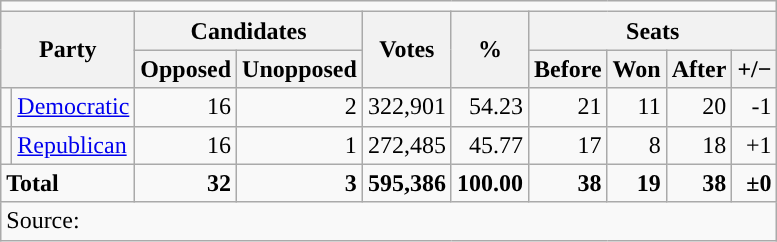<table class="wikitable">
<tr>
<td colspan="12" style="text-align:center;"></td>
</tr>
<tr>
<th colspan="2" rowspan="2">Party</th>
<th colspan="2">Candidates</th>
<th rowspan="2">Votes</th>
<th rowspan="2">%</th>
<th colspan="4">Seats</th>
</tr>
<tr>
<th>Opposed</th>
<th>Unopposed</th>
<th>Before</th>
<th>Won</th>
<th>After</th>
<th>+/−</th>
</tr>
<tr>
<td style="background-color:"></td>
<td><a href='#'>Democratic</a></td>
<td style="text-align:right;">16</td>
<td style="text-align:right;">2</td>
<td style="text-align:right;">322,901</td>
<td style="text-align:right;">54.23</td>
<td style="text-align:right;">21</td>
<td style="text-align:right;">11</td>
<td style="text-align:right;">20</td>
<td style="text-align:right;">-1</td>
</tr>
<tr>
<td style="background-color:"></td>
<td><a href='#'>Republican</a></td>
<td style="text-align:right;">16</td>
<td style="text-align:right;">1</td>
<td style="text-align:right;">272,485</td>
<td style="text-align:right;">45.77</td>
<td style="text-align:right;">17</td>
<td style="text-align:right;">8</td>
<td style="text-align:right;">18</td>
<td style="text-align:right;">+1</td>
</tr>
<tr>
<td colspan="2"><strong>Total</strong></td>
<td style="text-align:right;"><strong>32</strong></td>
<td style="text-align:right;"><strong>3</strong></td>
<td style="text-align:right;"><strong>595,386</strong></td>
<td style="text-align:right;"><strong>100.00</strong></td>
<td style="text-align:right;"><strong>38</strong></td>
<td style="text-align:right;"><strong>19</strong></td>
<td style="text-align:right;"><strong>38</strong></td>
<td style="text-align:right;"><strong>±0</strong></td>
</tr>
<tr>
<td colspan="10">Source: <em></em></td>
</tr>
</table>
